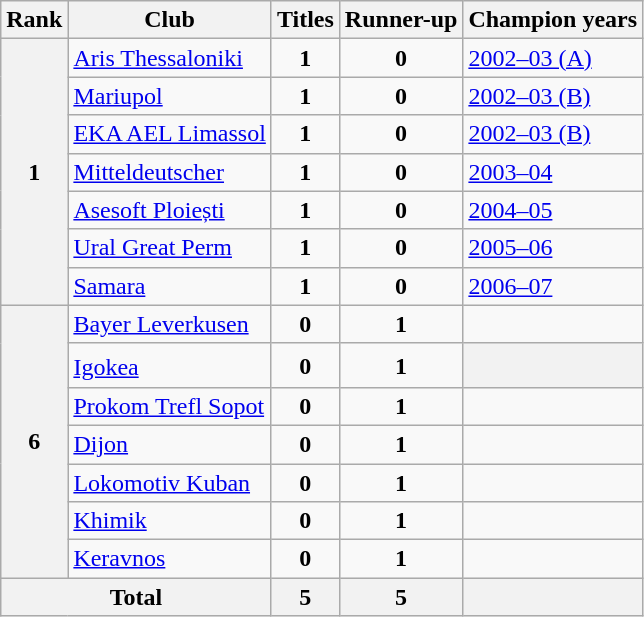<table class="wikitable sortable">
<tr>
<th>Rank</th>
<th>Club</th>
<th>Titles</th>
<th>Runner-up</th>
<th>Champion years</th>
</tr>
<tr>
<th rowspan="7">1</th>
<td><a href='#'>Aris Thessaloniki</a></td>
<td align="center"><strong>1</strong></td>
<td align="center"><strong>0</strong></td>
<td><a href='#'>2002–03 (A)</a></td>
</tr>
<tr>
<td><a href='#'>Mariupol</a></td>
<td align="center"><strong>1</strong></td>
<td align="center"><strong>0</strong></td>
<td><a href='#'>2002–03 (B)</a></td>
</tr>
<tr>
<td><a href='#'>EKA AEL Limassol</a></td>
<td align="center"><strong>1</strong></td>
<td align="center"><strong>0</strong></td>
<td><a href='#'>2002–03 (B)</a></td>
</tr>
<tr>
<td> <a href='#'>Mitteldeutscher</a></td>
<td align="center"><strong>1</strong></td>
<td align="center"><strong>0</strong></td>
<td><a href='#'>2003–04</a></td>
</tr>
<tr>
<td> <a href='#'>Asesoft Ploiești</a></td>
<td align="center"><strong>1</strong></td>
<td align="center"><strong>0</strong></td>
<td><a href='#'>2004–05</a></td>
</tr>
<tr>
<td> <a href='#'>Ural Great Perm</a></td>
<td align="center"><strong>1</strong></td>
<td align="center"><strong>0</strong></td>
<td><a href='#'>2005–06</a></td>
</tr>
<tr>
<td> <a href='#'>Samara</a></td>
<td align="center"><strong>1</strong></td>
<td align="center"><strong>0</strong></td>
<td><a href='#'>2006–07</a></td>
</tr>
<tr>
<th rowspan="7">6</th>
<td> <a href='#'>Bayer Leverkusen</a></td>
<td align="center"><strong>0</strong></td>
<td align="center"><strong>1</strong></td>
<td></td>
</tr>
<tr>
<td><big></big><a href='#'>Igokea</a></td>
<td align="center"><strong>0</strong></td>
<td align="center"><strong>1</strong></td>
<th></th>
</tr>
<tr>
<td> <a href='#'>Prokom Trefl Sopot</a></td>
<td align="center"><strong>0</strong></td>
<td align="center"><strong>1</strong></td>
<td></td>
</tr>
<tr>
<td> <a href='#'>Dijon</a></td>
<td align="center"><strong>0</strong></td>
<td align="center"><strong>1</strong></td>
<td></td>
</tr>
<tr>
<td> <a href='#'>Lokomotiv Kuban</a></td>
<td align="center"><strong>0</strong></td>
<td align="center"><strong>1</strong></td>
<td></td>
</tr>
<tr>
<td> <a href='#'>Khimik</a></td>
<td align="center"><strong>0</strong></td>
<td align="center"><strong>1</strong></td>
<td></td>
</tr>
<tr>
<td> <a href='#'>Keravnos</a></td>
<td align="center"><strong>0</strong></td>
<td align="center"><strong>1</strong></td>
<td></td>
</tr>
<tr>
<th colspan=2>Total</th>
<th align=center>5</th>
<th align=center>5</th>
<th></th>
</tr>
</table>
